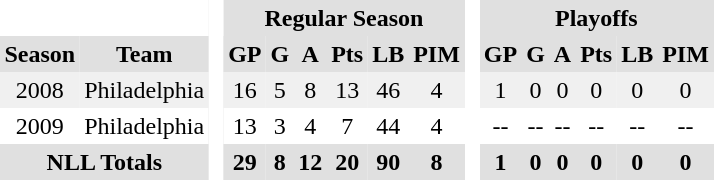<table BORDER="0" CELLPADDING="3" CELLSPACING="0">
<tr ALIGN="center" bgcolor="#e0e0e0">
<th colspan="2" bgcolor="#ffffff"> </th>
<th rowspan="99" bgcolor="#ffffff"> </th>
<th colspan="6">Regular Season</th>
<th rowspan="99" bgcolor="#ffffff"> </th>
<th colspan="6">Playoffs</th>
</tr>
<tr ALIGN="center" bgcolor="#e0e0e0">
<th>Season</th>
<th>Team</th>
<th>GP</th>
<th>G</th>
<th>A</th>
<th>Pts</th>
<th>LB</th>
<th>PIM</th>
<th>GP</th>
<th>G</th>
<th>A</th>
<th>Pts</th>
<th>LB</th>
<th>PIM</th>
</tr>
<tr ALIGN="center" bgcolor="#f0f0f0">
<td>2008</td>
<td>Philadelphia</td>
<td>16</td>
<td>5</td>
<td>8</td>
<td>13</td>
<td>46</td>
<td>4</td>
<td>1</td>
<td>0</td>
<td>0</td>
<td>0</td>
<td>0</td>
<td>0</td>
</tr>
<tr ALIGN="center">
<td>2009</td>
<td>Philadelphia</td>
<td>13</td>
<td>3</td>
<td>4</td>
<td>7</td>
<td>44</td>
<td>4</td>
<td>--</td>
<td>--</td>
<td>--</td>
<td>--</td>
<td>--</td>
<td>--</td>
</tr>
<tr ALIGN="center" bgcolor="#e0e0e0">
<th colspan="2">NLL Totals</th>
<th>29</th>
<th>8</th>
<th>12</th>
<th>20</th>
<th>90</th>
<th>8</th>
<th>1</th>
<th>0</th>
<th>0</th>
<th>0</th>
<th>0</th>
<th>0</th>
</tr>
</table>
